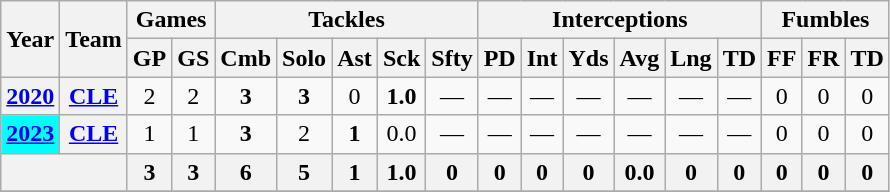<table class="wikitable" style="text-align:center;">
<tr>
<th rowspan="2">Year</th>
<th rowspan="2">Team</th>
<th colspan="2">Games</th>
<th colspan="5">Tackles</th>
<th colspan="6">Interceptions</th>
<th colspan="3">Fumbles</th>
</tr>
<tr>
<th>GP</th>
<th>GS</th>
<th>Cmb</th>
<th>Solo</th>
<th>Ast</th>
<th>Sck</th>
<th>Sfty</th>
<th>PD</th>
<th>Int</th>
<th>Yds</th>
<th>Avg</th>
<th>Lng</th>
<th>TD</th>
<th>FF</th>
<th>FR</th>
<th>TD</th>
</tr>
<tr>
<th><a href='#'>2020</a></th>
<th><a href='#'>CLE</a></th>
<td>2</td>
<td>2</td>
<td><strong>3</strong></td>
<td><strong>3</strong></td>
<td>0</td>
<td><strong>1.0</strong></td>
<td>—</td>
<td>—</td>
<td>—</td>
<td>—</td>
<td>—</td>
<td>—</td>
<td>—</td>
<td>0</td>
<td>0</td>
<td>0</td>
</tr>
<tr>
<th style="background:#0ff;"><a href='#'>2023</a></th>
<th><a href='#'>CLE</a></th>
<td>1</td>
<td>1</td>
<td><strong>3</strong></td>
<td>2</td>
<td><strong>1</strong></td>
<td>0.0</td>
<td>—</td>
<td>—</td>
<td>—</td>
<td>—</td>
<td>—</td>
<td>—</td>
<td>—</td>
<td>0</td>
<td>0</td>
<td>0</td>
</tr>
<tr>
<th colspan="2"></th>
<th>3</th>
<th>3</th>
<th>6</th>
<th>5</th>
<th>1</th>
<th>1.0</th>
<th>0</th>
<th>0</th>
<th>0</th>
<th>0</th>
<th>0.0</th>
<th>0</th>
<th>0</th>
<th>0</th>
<th>0</th>
<th>0</th>
</tr>
<tr>
</tr>
</table>
